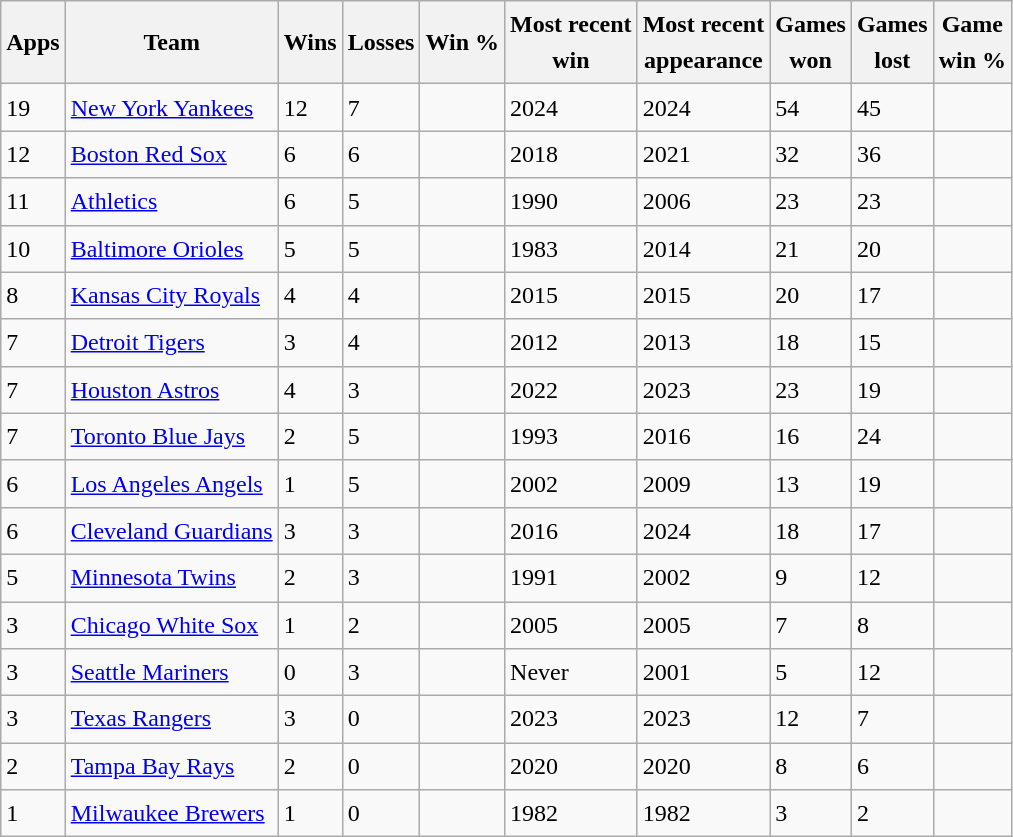<table class="wikitable sortable" style="font-size:1.00em; line-height:1.5em;">
<tr>
<th>Apps</th>
<th>Team</th>
<th>Wins</th>
<th>Losses</th>
<th>Win %</th>
<th>Most recent<br>win</th>
<th>Most recent<br>appearance</th>
<th>Games<br>won</th>
<th>Games<br>lost</th>
<th>Game<br>win %</th>
</tr>
<tr>
<td>19</td>
<td style="text-align:left;"><a href='#'>New York Yankees</a></td>
<td>12</td>
<td>7</td>
<td></td>
<td>2024</td>
<td>2024</td>
<td>54</td>
<td>45</td>
<td></td>
</tr>
<tr>
<td>12</td>
<td style="text-align:left;"><a href='#'>Boston Red Sox</a></td>
<td>6</td>
<td>6</td>
<td></td>
<td>2018</td>
<td>2021</td>
<td>32</td>
<td>36</td>
<td></td>
</tr>
<tr>
<td>11</td>
<td style="text-align:left;"><a href='#'>Athletics</a></td>
<td>6</td>
<td>5</td>
<td></td>
<td>1990</td>
<td>2006</td>
<td>23</td>
<td>23</td>
<td></td>
</tr>
<tr>
<td>10</td>
<td style="text-align:left;"><a href='#'>Baltimore Orioles</a></td>
<td>5</td>
<td>5</td>
<td></td>
<td>1983</td>
<td>2014</td>
<td>21</td>
<td>20</td>
<td></td>
</tr>
<tr>
<td>8</td>
<td style="text-align:left;"><a href='#'>Kansas City Royals</a></td>
<td>4</td>
<td>4</td>
<td></td>
<td>2015</td>
<td>2015</td>
<td>20</td>
<td>17</td>
<td></td>
</tr>
<tr>
<td>7</td>
<td style="text-align:left;"><a href='#'>Detroit Tigers</a></td>
<td>3</td>
<td>4</td>
<td></td>
<td>2012</td>
<td>2013</td>
<td>18</td>
<td>15</td>
<td></td>
</tr>
<tr>
<td>7</td>
<td style="text-align:left;"><a href='#'>Houston Astros</a></td>
<td>4</td>
<td>3</td>
<td></td>
<td>2022</td>
<td>2023</td>
<td>23</td>
<td>19</td>
<td></td>
</tr>
<tr>
<td>7</td>
<td style="text-align:left;"><a href='#'>Toronto Blue Jays</a></td>
<td>2</td>
<td>5</td>
<td></td>
<td>1993</td>
<td>2016</td>
<td>16</td>
<td>24</td>
<td></td>
</tr>
<tr>
<td>6</td>
<td style="text-align:left;"><a href='#'>Los Angeles Angels</a></td>
<td>1</td>
<td>5</td>
<td></td>
<td>2002</td>
<td>2009</td>
<td>13</td>
<td>19</td>
<td></td>
</tr>
<tr>
<td>6</td>
<td style="text-align:left;"><a href='#'>Cleveland Guardians</a></td>
<td>3</td>
<td>3</td>
<td></td>
<td>2016</td>
<td>2024</td>
<td>18</td>
<td>17</td>
<td></td>
</tr>
<tr>
<td>5</td>
<td style="text-align:left;"><a href='#'>Minnesota Twins</a></td>
<td>2</td>
<td>3</td>
<td></td>
<td>1991</td>
<td>2002</td>
<td>9</td>
<td>12</td>
<td></td>
</tr>
<tr>
<td>3</td>
<td style="text-align:left;"><a href='#'>Chicago White Sox</a></td>
<td>1</td>
<td>2</td>
<td></td>
<td>2005</td>
<td>2005</td>
<td>7</td>
<td>8</td>
<td></td>
</tr>
<tr>
<td>3</td>
<td style="text-align:left;"><a href='#'>Seattle Mariners</a></td>
<td>0</td>
<td>3</td>
<td></td>
<td>Never</td>
<td>2001</td>
<td>5</td>
<td>12</td>
<td></td>
</tr>
<tr>
<td>3</td>
<td style="text-align:left;"><a href='#'>Texas Rangers</a></td>
<td>3</td>
<td>0</td>
<td></td>
<td>2023</td>
<td>2023</td>
<td>12</td>
<td>7</td>
<td></td>
</tr>
<tr>
<td>2</td>
<td style="text-align:left;"><a href='#'>Tampa Bay Rays</a></td>
<td>2</td>
<td>0</td>
<td></td>
<td>2020</td>
<td>2020</td>
<td>8</td>
<td>6</td>
<td></td>
</tr>
<tr>
<td>1</td>
<td style="text-align:left;"><a href='#'>Milwaukee Brewers</a></td>
<td>1</td>
<td>0</td>
<td></td>
<td>1982</td>
<td>1982</td>
<td>3</td>
<td>2</td>
<td></td>
</tr>
</table>
